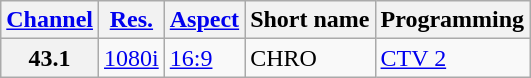<table class="wikitable">
<tr>
<th scope = "col"><a href='#'>Channel</a></th>
<th scope = "col"><a href='#'>Res.</a></th>
<th scope = "col"><a href='#'>Aspect</a></th>
<th scope = "col">Short name</th>
<th scope = "col">Programming</th>
</tr>
<tr>
<th scope = "row">43.1</th>
<td><a href='#'>1080i</a></td>
<td><a href='#'>16:9</a></td>
<td>CHRO</td>
<td><a href='#'>CTV 2</a></td>
</tr>
</table>
